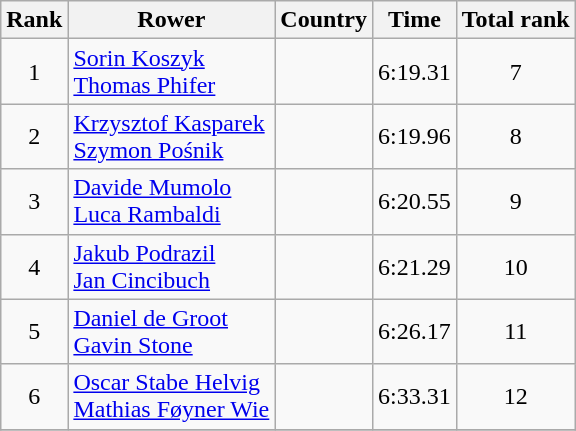<table class="wikitable" style="text-align:center">
<tr>
<th>Rank</th>
<th>Rower</th>
<th>Country</th>
<th>Time</th>
<th>Total rank</th>
</tr>
<tr>
<td>1</td>
<td align="left"><a href='#'>Sorin Koszyk</a><br><a href='#'>Thomas Phifer</a></td>
<td align="left"></td>
<td>6:19.31</td>
<td>7</td>
</tr>
<tr>
<td>2</td>
<td align="left"><a href='#'>Krzysztof Kasparek</a><br><a href='#'>Szymon Pośnik</a></td>
<td align="left"></td>
<td>6:19.96</td>
<td>8</td>
</tr>
<tr>
<td>3</td>
<td align="left"><a href='#'>Davide Mumolo</a><br><a href='#'>Luca Rambaldi</a></td>
<td align="left"></td>
<td>6:20.55</td>
<td>9</td>
</tr>
<tr>
<td>4</td>
<td align="left"><a href='#'>Jakub Podrazil</a><br><a href='#'>Jan Cincibuch</a></td>
<td align="left"></td>
<td>6:21.29</td>
<td>10</td>
</tr>
<tr>
<td>5</td>
<td align="left"><a href='#'>Daniel de Groot</a><br><a href='#'>Gavin Stone</a></td>
<td align="left"></td>
<td>6:26.17</td>
<td>11</td>
</tr>
<tr>
<td>6</td>
<td align="left"><a href='#'>Oscar Stabe Helvig</a><br><a href='#'>Mathias Føyner Wie</a></td>
<td align="left"></td>
<td>6:33.31</td>
<td>12</td>
</tr>
<tr>
</tr>
</table>
